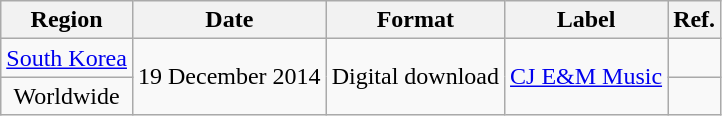<table class="wikitable">
<tr>
<th style="text-align:center;">Region</th>
<th style="text-align:center;">Date</th>
<th style="text-align:center;">Format</th>
<th style="text-align:center;">Label</th>
<th style="text-align:center;">Ref.</th>
</tr>
<tr>
<td style="text-align:center;"><a href='#'>South Korea</a></td>
<td style="text-align:center;" rowspan="2">19 December 2014</td>
<td rowspan="2">Digital download</td>
<td rowspan="2"><a href='#'>CJ E&M Music</a></td>
<td></td>
</tr>
<tr>
<td style="text-align:center;">Worldwide</td>
<td style="text-align:center;"></td>
</tr>
</table>
